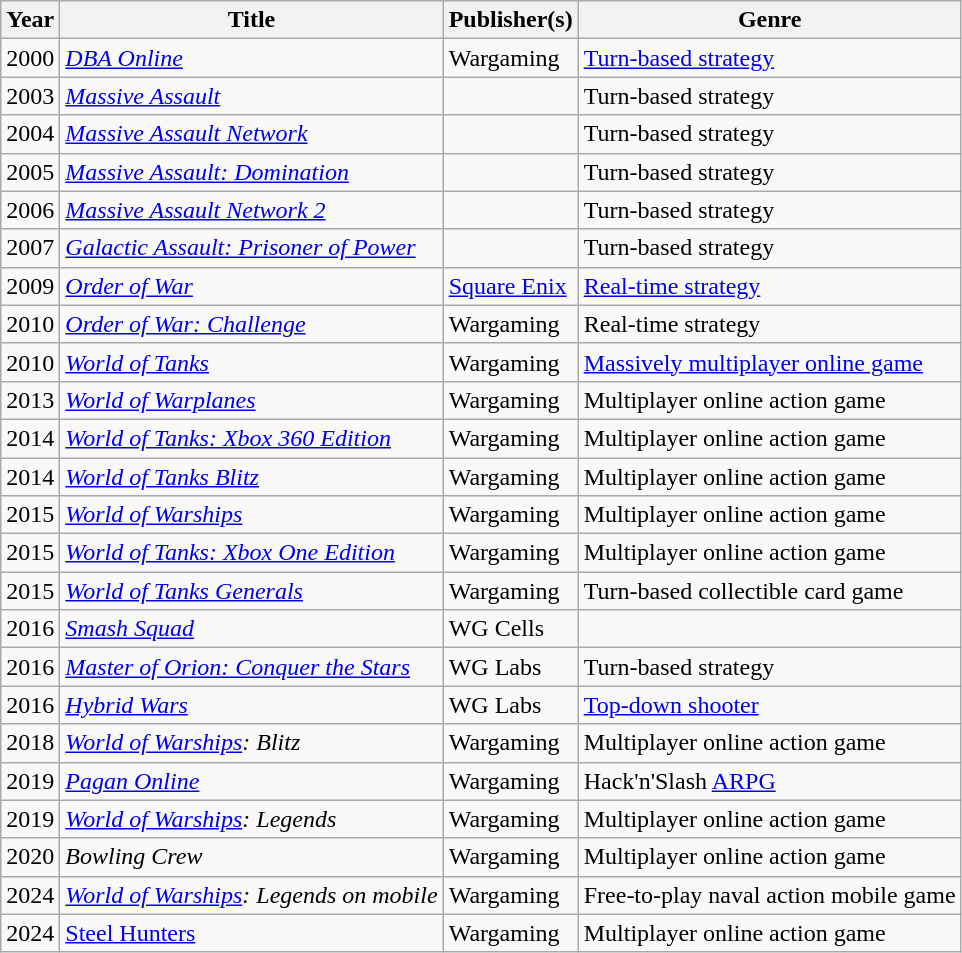<table class="wikitable sortable">
<tr>
<th>Year</th>
<th>Title</th>
<th>Publisher(s)</th>
<th>Genre</th>
</tr>
<tr>
<td>2000</td>
<td><em><a href='#'>DBA Online</a></em></td>
<td>Wargaming</td>
<td><a href='#'>Turn-based strategy</a></td>
</tr>
<tr>
<td>2003</td>
<td><em><a href='#'>Massive Assault</a></em></td>
<td></td>
<td>Turn-based strategy</td>
</tr>
<tr>
<td>2004</td>
<td><em><a href='#'>Massive Assault Network</a></em></td>
<td></td>
<td>Turn-based strategy</td>
</tr>
<tr>
<td>2005</td>
<td><em><a href='#'>Massive Assault: Domination</a></em></td>
<td></td>
<td>Turn-based strategy</td>
</tr>
<tr>
<td>2006</td>
<td><em><a href='#'>Massive Assault Network 2</a></em></td>
<td></td>
<td>Turn-based strategy</td>
</tr>
<tr>
<td>2007</td>
<td><em><a href='#'>Galactic Assault: Prisoner of Power</a></em></td>
<td></td>
<td>Turn-based strategy</td>
</tr>
<tr>
<td>2009</td>
<td><em><a href='#'>Order of War</a></em></td>
<td><a href='#'>Square Enix</a></td>
<td><a href='#'>Real-time strategy</a></td>
</tr>
<tr>
<td>2010</td>
<td><em><a href='#'>Order of War: Challenge</a></em></td>
<td>Wargaming</td>
<td>Real-time strategy</td>
</tr>
<tr>
<td>2010</td>
<td><em><a href='#'>World of Tanks</a></em></td>
<td>Wargaming</td>
<td><a href='#'>Massively multiplayer online game</a></td>
</tr>
<tr>
<td>2013</td>
<td><em><a href='#'>World of Warplanes</a></em></td>
<td>Wargaming</td>
<td>Multiplayer online action game</td>
</tr>
<tr>
<td>2014</td>
<td><em><a href='#'>World of Tanks: Xbox 360 Edition</a></em></td>
<td>Wargaming</td>
<td>Multiplayer online action game</td>
</tr>
<tr>
<td>2014</td>
<td><em><a href='#'>World of Tanks Blitz</a></em></td>
<td>Wargaming</td>
<td>Multiplayer online action game</td>
</tr>
<tr>
<td>2015</td>
<td><em><a href='#'>World of Warships</a></em></td>
<td>Wargaming</td>
<td>Multiplayer online action game</td>
</tr>
<tr>
<td>2015</td>
<td><em><a href='#'>World of Tanks: Xbox One Edition</a></em></td>
<td>Wargaming</td>
<td>Multiplayer online action game</td>
</tr>
<tr>
<td>2015</td>
<td><em><a href='#'>World of Tanks Generals</a></em></td>
<td>Wargaming</td>
<td>Turn-based collectible card game</td>
</tr>
<tr>
<td>2016</td>
<td><em><a href='#'>Smash Squad</a></em></td>
<td>WG Cells</td>
<td></td>
</tr>
<tr>
<td>2016</td>
<td><em><a href='#'>Master of Orion: Conquer the Stars</a></em></td>
<td>WG Labs</td>
<td>Turn-based strategy</td>
</tr>
<tr>
<td>2016</td>
<td><em><a href='#'>Hybrid Wars</a></em></td>
<td>WG Labs</td>
<td><a href='#'>Top-down shooter</a></td>
</tr>
<tr>
<td>2018</td>
<td><em><a href='#'>World of Warships</a>: Blitz</em></td>
<td>Wargaming</td>
<td>Multiplayer online action game</td>
</tr>
<tr>
<td>2019</td>
<td><em><a href='#'>Pagan Online</a></em></td>
<td>Wargaming</td>
<td>Hack'n'Slash <a href='#'>ARPG</a></td>
</tr>
<tr>
<td>2019</td>
<td><em><a href='#'>World of Warships</a>: Legends</em></td>
<td>Wargaming</td>
<td>Multiplayer online action game</td>
</tr>
<tr>
<td>2020</td>
<td><em>Bowling Crew</em></td>
<td>Wargaming</td>
<td>Multiplayer online action game</td>
</tr>
<tr>
<td>2024</td>
<td><a href='#'><em>World of Warships</em></a><em>: Legends on mobile</em></td>
<td>Wargaming</td>
<td>Free-to-play naval action mobile game</td>
</tr>
<tr>
<td>2024</td>
<td><a href='#'>Steel Hunters</a></td>
<td>Wargaming</td>
<td>Multiplayer online action game</td>
</tr>
</table>
